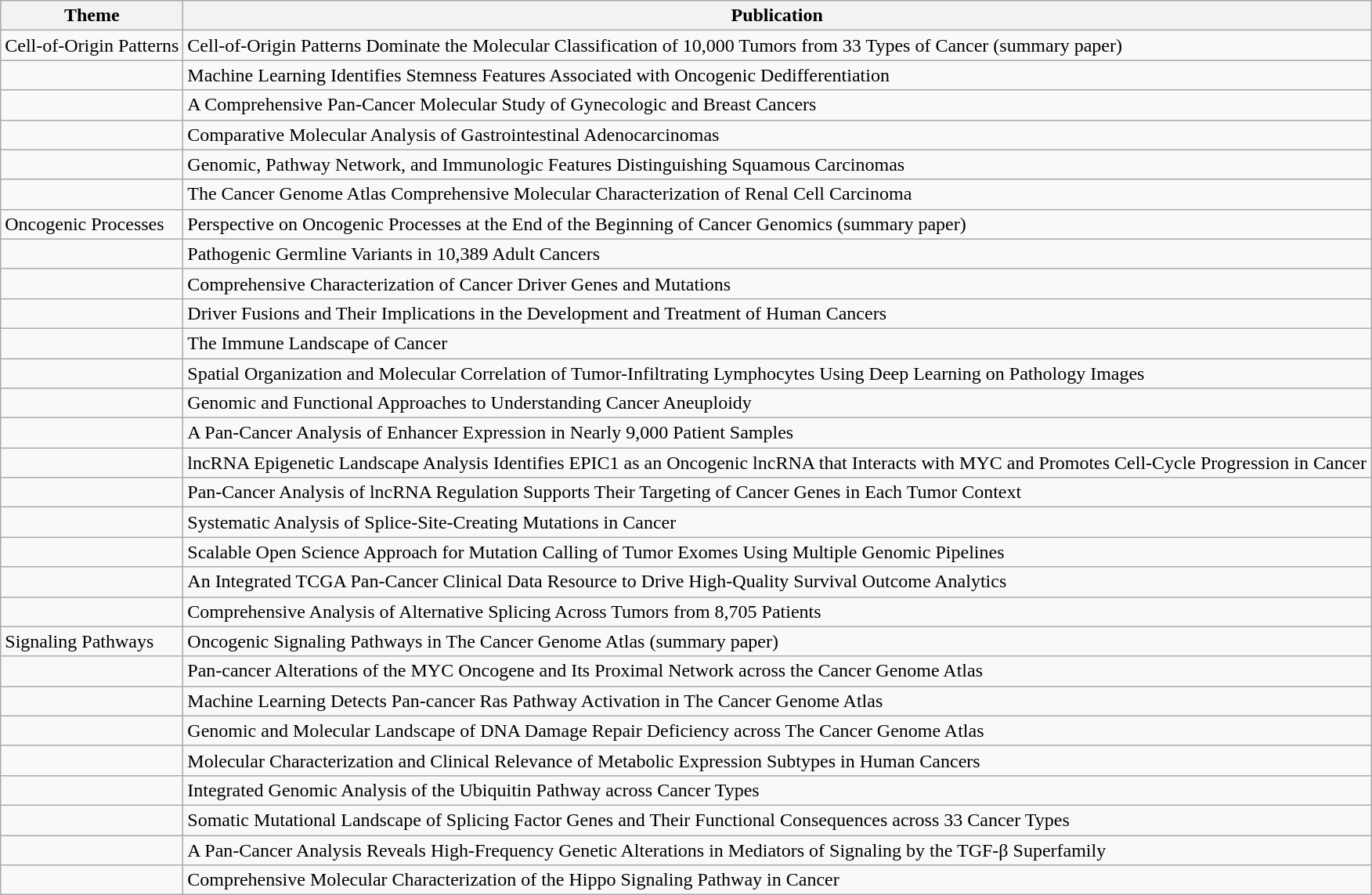<table class="wikitable">
<tr>
<th>Theme</th>
<th>Publication</th>
</tr>
<tr>
<td>Cell-of-Origin Patterns</td>
<td>Cell-of-Origin Patterns Dominate the Molecular Classification of 10,000 Tumors from 33 Types of Cancer (summary paper)</td>
</tr>
<tr>
<td></td>
<td>Machine Learning Identifies Stemness Features Associated with Oncogenic Dedifferentiation</td>
</tr>
<tr>
<td></td>
<td>A Comprehensive Pan-Cancer Molecular Study of Gynecologic and Breast Cancers</td>
</tr>
<tr>
<td></td>
<td>Comparative Molecular Analysis of Gastrointestinal Adenocarcinomas</td>
</tr>
<tr>
<td></td>
<td>Genomic, Pathway Network, and Immunologic Features Distinguishing Squamous Carcinomas</td>
</tr>
<tr>
<td></td>
<td>The Cancer Genome Atlas Comprehensive Molecular Characterization of Renal Cell Carcinoma</td>
</tr>
<tr>
<td>Oncogenic Processes</td>
<td>Perspective on Oncogenic Processes at the End of the Beginning of Cancer Genomics (summary paper)</td>
</tr>
<tr>
<td></td>
<td>Pathogenic Germline Variants in 10,389 Adult Cancers</td>
</tr>
<tr>
<td></td>
<td>Comprehensive Characterization of Cancer Driver Genes and Mutations</td>
</tr>
<tr>
<td></td>
<td>Driver Fusions and Their Implications in the Development and Treatment of Human Cancers</td>
</tr>
<tr>
<td></td>
<td>The Immune Landscape of Cancer</td>
</tr>
<tr>
<td></td>
<td>Spatial Organization and Molecular Correlation of Tumor-Infiltrating Lymphocytes Using Deep Learning on Pathology Images</td>
</tr>
<tr>
<td></td>
<td>Genomic and Functional Approaches to Understanding Cancer Aneuploidy</td>
</tr>
<tr>
<td></td>
<td>A Pan-Cancer Analysis of Enhancer Expression in Nearly 9,000 Patient Samples</td>
</tr>
<tr>
<td></td>
<td>lncRNA Epigenetic Landscape Analysis Identifies EPIC1 as an Oncogenic lncRNA that Interacts with MYC and Promotes Cell-Cycle Progression in Cancer</td>
</tr>
<tr>
<td></td>
<td>Pan-Cancer Analysis of lncRNA Regulation Supports Their Targeting of Cancer Genes in Each Tumor Context</td>
</tr>
<tr>
<td></td>
<td>Systematic Analysis of Splice-Site-Creating Mutations in Cancer</td>
</tr>
<tr>
<td></td>
<td>Scalable Open Science Approach for Mutation Calling of Tumor Exomes Using Multiple Genomic Pipelines</td>
</tr>
<tr>
<td></td>
<td>An Integrated TCGA Pan-Cancer Clinical Data Resource to Drive High-Quality Survival Outcome Analytics</td>
</tr>
<tr>
<td></td>
<td>Comprehensive Analysis of Alternative Splicing Across Tumors from 8,705 Patients</td>
</tr>
<tr>
<td>Signaling Pathways</td>
<td>Oncogenic Signaling Pathways in The Cancer Genome Atlas (summary paper)</td>
</tr>
<tr>
<td></td>
<td>Pan-cancer Alterations of the MYC Oncogene and Its Proximal Network across the Cancer Genome Atlas</td>
</tr>
<tr>
<td></td>
<td>Machine Learning Detects Pan-cancer Ras Pathway Activation in The Cancer Genome Atlas</td>
</tr>
<tr>
<td></td>
<td>Genomic and Molecular Landscape of DNA Damage Repair Deficiency across The Cancer Genome Atlas</td>
</tr>
<tr>
<td></td>
<td>Molecular Characterization and Clinical Relevance of Metabolic Expression Subtypes in Human Cancers</td>
</tr>
<tr>
<td></td>
<td>Integrated Genomic Analysis of the Ubiquitin Pathway across Cancer Types</td>
</tr>
<tr>
<td></td>
<td>Somatic Mutational Landscape of Splicing Factor Genes and Their Functional Consequences across 33 Cancer Types</td>
</tr>
<tr>
<td></td>
<td>A Pan-Cancer Analysis Reveals High-Frequency Genetic Alterations in Mediators of Signaling by the TGF-β Superfamily</td>
</tr>
<tr>
<td></td>
<td>Comprehensive Molecular Characterization of the Hippo Signaling Pathway in Cancer</td>
</tr>
</table>
